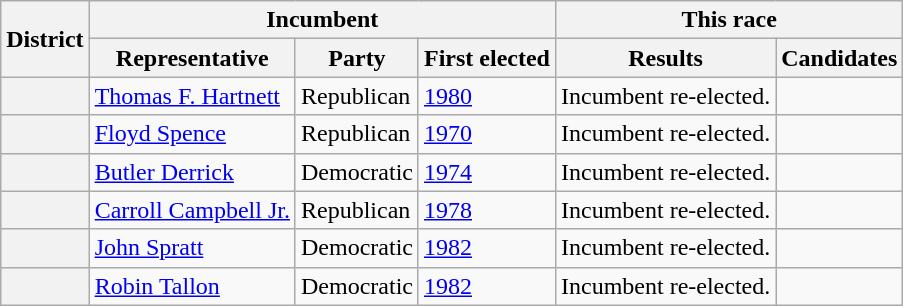<table class=wikitable>
<tr>
<th rowspan=2>District</th>
<th colspan=3>Incumbent</th>
<th colspan=2>This race</th>
</tr>
<tr>
<th>Representative</th>
<th>Party</th>
<th>First elected</th>
<th>Results</th>
<th>Candidates</th>
</tr>
<tr>
<th></th>
<td><a href='#'>Thomas F. Hartnett</a></td>
<td>Republican</td>
<td><a href='#'>1980</a></td>
<td>Incumbent re-elected.</td>
<td nowrap></td>
</tr>
<tr>
<th></th>
<td><a href='#'>Floyd Spence</a></td>
<td>Republican</td>
<td><a href='#'>1970</a></td>
<td>Incumbent re-elected.</td>
<td nowrap></td>
</tr>
<tr>
<th></th>
<td><a href='#'>Butler Derrick</a></td>
<td>Democratic</td>
<td><a href='#'>1974</a></td>
<td>Incumbent re-elected.</td>
<td nowrap></td>
</tr>
<tr>
<th></th>
<td><a href='#'>Carroll Campbell Jr.</a></td>
<td>Republican</td>
<td><a href='#'>1978</a></td>
<td>Incumbent re-elected.</td>
<td nowrap></td>
</tr>
<tr>
<th></th>
<td><a href='#'>John Spratt</a></td>
<td>Democratic</td>
<td><a href='#'>1982</a></td>
<td>Incumbent re-elected.</td>
<td nowrap></td>
</tr>
<tr>
<th></th>
<td><a href='#'>Robin Tallon</a></td>
<td>Democratic</td>
<td><a href='#'>1982</a></td>
<td>Incumbent re-elected.</td>
<td nowrap></td>
</tr>
</table>
